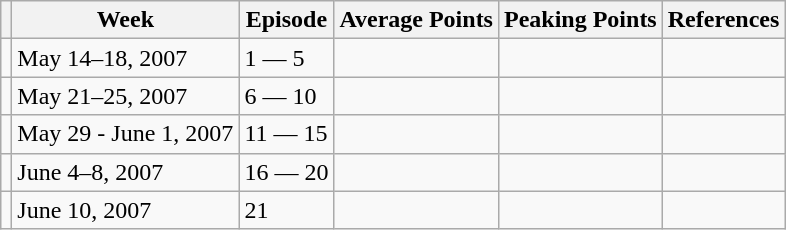<table class="wikitable">
<tr>
<th></th>
<th>Week</th>
<th>Episode</th>
<th>Average Points</th>
<th>Peaking Points</th>
<th>References</th>
</tr>
<tr>
<td></td>
<td>May 14–18, 2007</td>
<td>1 — 5</td>
<td></td>
<td></td>
<td></td>
</tr>
<tr>
<td></td>
<td>May 21–25, 2007</td>
<td>6 — 10</td>
<td></td>
<td></td>
<td></td>
</tr>
<tr>
<td></td>
<td>May 29 - June 1, 2007</td>
<td>11 — 15</td>
<td></td>
<td></td>
<td></td>
</tr>
<tr>
<td></td>
<td>June 4–8, 2007</td>
<td>16 — 20</td>
<td></td>
<td></td>
<td></td>
</tr>
<tr>
<td></td>
<td>June 10, 2007</td>
<td>21</td>
<td></td>
<td></td>
<td></td>
</tr>
</table>
